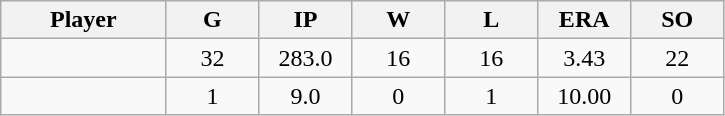<table class="wikitable sortable">
<tr>
<th bgcolor="#DDDDFF" width="16%">Player</th>
<th bgcolor="#DDDDFF" width="9%">G</th>
<th bgcolor="#DDDDFF" width="9%">IP</th>
<th bgcolor="#DDDDFF" width="9%">W</th>
<th bgcolor="#DDDDFF" width="9%">L</th>
<th bgcolor="#DDDDFF" width="9%">ERA</th>
<th bgcolor="#DDDDFF" width="9%">SO</th>
</tr>
<tr align="center">
<td></td>
<td>32</td>
<td>283.0</td>
<td>16</td>
<td>16</td>
<td>3.43</td>
<td>22</td>
</tr>
<tr align="center">
<td></td>
<td>1</td>
<td>9.0</td>
<td>0</td>
<td>1</td>
<td>10.00</td>
<td>0</td>
</tr>
</table>
